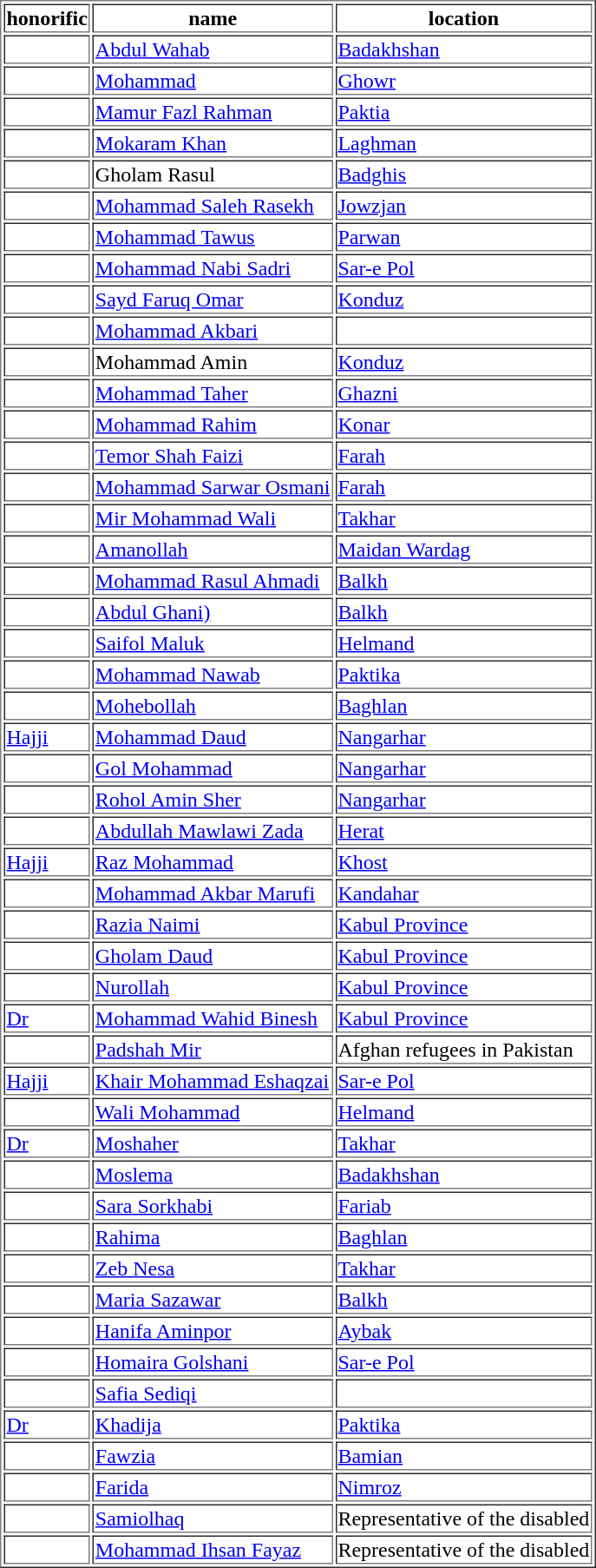<table border="1">
<tr>
<th>honorific</th>
<th>name</th>
<th>location</th>
</tr>
<tr>
<td></td>
<td><a href='#'>Abdul Wahab</a></td>
<td><a href='#'>Badakhshan</a></td>
</tr>
<tr>
<td></td>
<td><a href='#'>Mohammad</a></td>
<td><a href='#'>Ghowr</a></td>
</tr>
<tr>
<td></td>
<td><a href='#'>Mamur Fazl Rahman</a></td>
<td><a href='#'>Paktia</a></td>
</tr>
<tr>
<td></td>
<td><a href='#'>Mokaram Khan</a></td>
<td><a href='#'>Laghman</a></td>
</tr>
<tr>
<td></td>
<td>Gholam Rasul</td>
<td><a href='#'>Badghis</a></td>
</tr>
<tr>
<td></td>
<td><a href='#'>Mohammad Saleh Rasekh</a></td>
<td><a href='#'>Jowzjan</a></td>
</tr>
<tr>
<td></td>
<td><a href='#'>Mohammad Tawus</a></td>
<td><a href='#'>Parwan</a></td>
</tr>
<tr>
<td></td>
<td><a href='#'>Mohammad Nabi Sadri</a></td>
<td><a href='#'>Sar-e Pol</a></td>
</tr>
<tr>
<td></td>
<td><a href='#'>Sayd Faruq Omar</a></td>
<td><a href='#'>Konduz</a></td>
</tr>
<tr>
<td></td>
<td><a href='#'>Mohammad Akbari</a></td>
<td></td>
</tr>
<tr>
<td></td>
<td>Mohammad Amin</td>
<td><a href='#'>Konduz</a></td>
</tr>
<tr>
<td></td>
<td><a href='#'>Mohammad Taher</a></td>
<td><a href='#'>Ghazni</a></td>
</tr>
<tr>
<td></td>
<td><a href='#'>Mohammad Rahim</a></td>
<td><a href='#'>Konar</a></td>
</tr>
<tr>
<td></td>
<td><a href='#'>Temor Shah Faizi</a></td>
<td><a href='#'>Farah</a></td>
</tr>
<tr>
<td></td>
<td><a href='#'>Mohammad Sarwar Osmani</a></td>
<td><a href='#'>Farah</a></td>
</tr>
<tr>
<td></td>
<td><a href='#'>Mir Mohammad Wali</a></td>
<td><a href='#'>Takhar</a></td>
</tr>
<tr>
<td></td>
<td><a href='#'>Amanollah</a></td>
<td><a href='#'>Maidan Wardag</a></td>
</tr>
<tr>
<td></td>
<td><a href='#'>Mohammad Rasul Ahmadi</a></td>
<td><a href='#'>Balkh</a></td>
</tr>
<tr>
<td></td>
<td><a href='#'>Abdul Ghani)</a></td>
<td><a href='#'>Balkh</a></td>
</tr>
<tr>
<td></td>
<td><a href='#'>Saifol Maluk</a></td>
<td><a href='#'>Helmand</a></td>
</tr>
<tr>
<td></td>
<td><a href='#'>Mohammad Nawab</a></td>
<td><a href='#'>Paktika</a></td>
</tr>
<tr>
<td></td>
<td><a href='#'>Mohebollah</a></td>
<td><a href='#'>Baghlan</a></td>
</tr>
<tr>
<td><a href='#'>Hajji</a></td>
<td><a href='#'>Mohammad Daud</a></td>
<td><a href='#'>Nangarhar</a></td>
</tr>
<tr>
<td></td>
<td><a href='#'>Gol Mohammad</a></td>
<td><a href='#'>Nangarhar</a></td>
</tr>
<tr>
<td></td>
<td><a href='#'>Rohol Amin Sher</a></td>
<td><a href='#'>Nangarhar</a></td>
</tr>
<tr>
<td></td>
<td><a href='#'>Abdullah Mawlawi Zada</a></td>
<td><a href='#'>Herat</a></td>
</tr>
<tr>
<td><a href='#'>Hajji</a></td>
<td><a href='#'>Raz Mohammad</a></td>
<td><a href='#'>Khost</a></td>
</tr>
<tr>
<td></td>
<td><a href='#'>Mohammad Akbar Marufi</a></td>
<td><a href='#'>Kandahar</a></td>
</tr>
<tr>
<td></td>
<td><a href='#'>Razia Naimi</a></td>
<td><a href='#'>Kabul Province</a></td>
</tr>
<tr>
<td></td>
<td><a href='#'>Gholam Daud</a></td>
<td><a href='#'>Kabul Province</a></td>
</tr>
<tr>
<td></td>
<td><a href='#'>Nurollah</a></td>
<td><a href='#'>Kabul Province</a></td>
</tr>
<tr>
<td><a href='#'>Dr</a></td>
<td><a href='#'>Mohammad Wahid Binesh</a></td>
<td><a href='#'>Kabul Province</a></td>
</tr>
<tr>
<td></td>
<td><a href='#'>Padshah Mir</a></td>
<td>Afghan refugees in Pakistan</td>
</tr>
<tr>
<td><a href='#'>Hajji</a></td>
<td><a href='#'>Khair Mohammad Eshaqzai</a></td>
<td><a href='#'>Sar-e Pol</a></td>
</tr>
<tr>
<td></td>
<td><a href='#'>Wali Mohammad</a></td>
<td><a href='#'>Helmand</a></td>
</tr>
<tr>
<td><a href='#'>Dr</a></td>
<td><a href='#'>Moshaher</a></td>
<td><a href='#'>Takhar</a></td>
</tr>
<tr>
<td></td>
<td><a href='#'>Moslema</a></td>
<td><a href='#'>Badakhshan</a></td>
</tr>
<tr>
<td></td>
<td><a href='#'>Sara Sorkhabi</a></td>
<td><a href='#'>Fariab</a></td>
</tr>
<tr>
<td></td>
<td><a href='#'>Rahima</a></td>
<td><a href='#'>Baghlan</a></td>
</tr>
<tr>
<td></td>
<td><a href='#'>Zeb Nesa</a></td>
<td><a href='#'>Takhar</a></td>
</tr>
<tr>
<td></td>
<td><a href='#'>Maria Sazawar</a></td>
<td><a href='#'>Balkh</a></td>
</tr>
<tr>
<td></td>
<td><a href='#'>Hanifa Aminpor</a></td>
<td><a href='#'>Aybak</a></td>
</tr>
<tr>
<td></td>
<td><a href='#'>Homaira Golshani</a></td>
<td><a href='#'>Sar-e Pol</a></td>
</tr>
<tr>
<td></td>
<td><a href='#'>Safia Sediqi</a></td>
<td></td>
</tr>
<tr>
<td><a href='#'>Dr</a></td>
<td><a href='#'>Khadija</a></td>
<td><a href='#'>Paktika</a></td>
</tr>
<tr>
<td></td>
<td><a href='#'>Fawzia</a></td>
<td><a href='#'>Bamian</a></td>
</tr>
<tr>
<td></td>
<td><a href='#'>Farida</a></td>
<td><a href='#'>Nimroz</a></td>
</tr>
<tr>
<td></td>
<td><a href='#'>Samiolhaq</a></td>
<td>Representative of the disabled</td>
</tr>
<tr>
<td></td>
<td><a href='#'>Mohammad Ihsan Fayaz</a></td>
<td>Representative of the disabled</td>
</tr>
</table>
